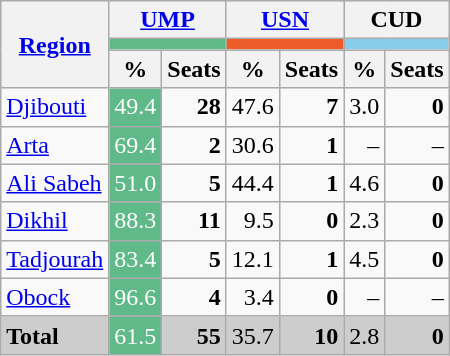<table class="wikitable sortable" style=text-align:right>
<tr>
<th rowspan="3"><a href='#'>Region</a></th>
<th colspan="2"><a href='#'>UMP</a></th>
<th colspan="2"><a href='#'>USN</a></th>
<th colspan="2">CUD</th>
</tr>
<tr>
<th colspan="2" style="background-color:#5FB989;"></th>
<th colspan="2" style="background-color:#EE5C29;"></th>
<th colspan="2" style="background-color:#87CEEB;"></th>
</tr>
<tr>
<th>%</th>
<th>Seats</th>
<th>%</th>
<th>Seats</th>
<th>%</th>
<th>Seats</th>
</tr>
<tr>
<td align=left><a href='#'>Djibouti</a></td>
<td style="background:#5FB989; color:white;">49.4</td>
<td><strong>28</strong></td>
<td>47.6</td>
<td><strong>7</strong></td>
<td>3.0</td>
<td><strong>0</strong></td>
</tr>
<tr>
<td align=left><a href='#'>Arta</a></td>
<td style="background:#5FB989; color:white;">69.4</td>
<td><strong>2</strong></td>
<td>30.6</td>
<td><strong>1</strong></td>
<td>–</td>
<td>–</td>
</tr>
<tr>
<td align=left><a href='#'>Ali Sabeh</a></td>
<td style="background:#5FB989; color:white;">51.0</td>
<td><strong>5</strong></td>
<td>44.4</td>
<td><strong>1</strong></td>
<td>4.6</td>
<td><strong>0</strong></td>
</tr>
<tr>
<td align=left><a href='#'>Dikhil</a></td>
<td style="background:#5FB989; color:white;">88.3</td>
<td><strong>11</strong></td>
<td>9.5</td>
<td><strong>0</strong></td>
<td>2.3</td>
<td><strong>0</strong></td>
</tr>
<tr>
<td align=left><a href='#'>Tadjourah</a></td>
<td style="background:#5FB989; color:white;">83.4</td>
<td><strong>5</strong></td>
<td>12.1</td>
<td><strong>1</strong></td>
<td>4.5</td>
<td><strong>0</strong></td>
</tr>
<tr>
<td align=left><a href='#'>Obock</a></td>
<td style="background:#5FB989; color:white;">96.6</td>
<td><strong>4</strong></td>
<td>3.4</td>
<td><strong>0</strong></td>
<td>–</td>
<td>–</td>
</tr>
<tr style="background:#CDCDCD;">
<td align=left><strong>Total</strong></td>
<td style="background:#5FB989; color:white;">61.5</td>
<td><strong>55</strong></td>
<td>35.7</td>
<td><strong>10</strong></td>
<td>2.8</td>
<td><strong>0</strong></td>
</tr>
</table>
